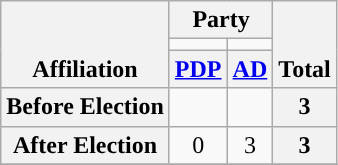<table class=wikitable style="text-align:center">
<tr style="vertical-align:bottom;">
<th rowspan=3>Affiliation</th>
<th colspan=2>Party</th>
<th rowspan=3>Total</th>
</tr>
<tr>
<td style="background-color:"></td>
<td style="background-color:"></td>
</tr>
<tr>
<th><a href='#'>PDP</a></th>
<th><a href='#'>AD</a></th>
</tr>
<tr>
<th>Before Election</th>
<td></td>
<td></td>
<th>3</th>
</tr>
<tr>
<th>After Election</th>
<td>0</td>
<td>3</td>
<th>3</th>
</tr>
<tr>
</tr>
</table>
